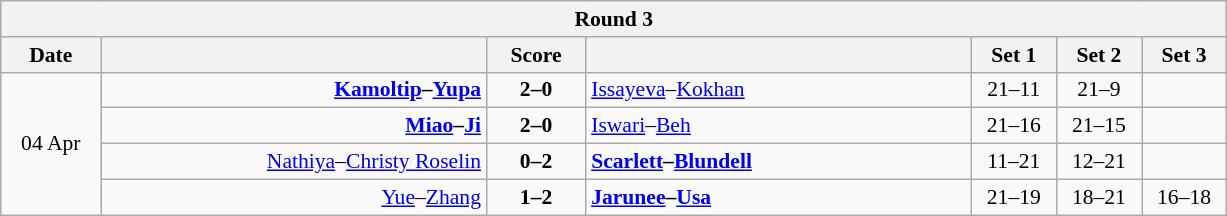<table class="wikitable" style="text-align: center; font-size:90% ">
<tr>
<th colspan=7>Round 3</th>
</tr>
<tr>
<th width="60">Date</th>
<th align="right" width="250"></th>
<th width="60">Score</th>
<th align="left" width="250"></th>
<th width="50">Set 1</th>
<th width="50">Set 2</th>
<th width="50">Set 3</th>
</tr>
<tr>
<td rowspan=4>04 Apr</td>
<td align=right><strong><a href='#'>Kamoltip</a>–<a href='#'>Yupa</a> </strong></td>
<td align=center><strong>2–0</strong></td>
<td align=left> <a href='#'>Issayeva</a>–<a href='#'>Kokhan</a></td>
<td>21–11</td>
<td>21–9</td>
<td></td>
</tr>
<tr>
<td align=right><strong><a href='#'>Miao</a>–<a href='#'>Ji</a> </strong></td>
<td align=center><strong>2–0</strong></td>
<td align=left> <a href='#'>Iswari</a>–<a href='#'>Beh</a></td>
<td>21–16</td>
<td>21–15</td>
<td></td>
</tr>
<tr>
<td align=right><a href='#'>Nathiya</a>–<a href='#'>Christy Roselin</a> </td>
<td align=center><strong>0–2</strong></td>
<td align=left><strong> <a href='#'>Scarlett</a>–<a href='#'>Blundell</a></strong></td>
<td>11–21</td>
<td>12–21</td>
<td></td>
</tr>
<tr>
<td align=right><a href='#'>Yue</a>–<a href='#'>Zhang</a> </td>
<td align=center><strong>1–2</strong></td>
<td align=left><strong> <a href='#'>Jarunee</a>–<a href='#'>Usa</a></strong></td>
<td>21–19</td>
<td>18–21</td>
<td>16–18</td>
</tr>
</table>
